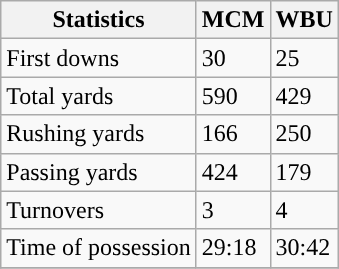<table class="wikitable">
<tr>
<th>Statistics</th>
<th>MCM</th>
<th>WBU</th>
</tr>
<tr>
<td>First downs</td>
<td>30</td>
<td>25</td>
</tr>
<tr>
<td>Total yards</td>
<td>590</td>
<td>429</td>
</tr>
<tr>
<td>Rushing yards</td>
<td>166</td>
<td>250</td>
</tr>
<tr>
<td>Passing yards</td>
<td>424</td>
<td>179</td>
</tr>
<tr>
<td>Turnovers</td>
<td>3</td>
<td>4</td>
</tr>
<tr>
<td>Time of possession</td>
<td>29:18</td>
<td>30:42</td>
</tr>
<tr>
</tr>
</table>
